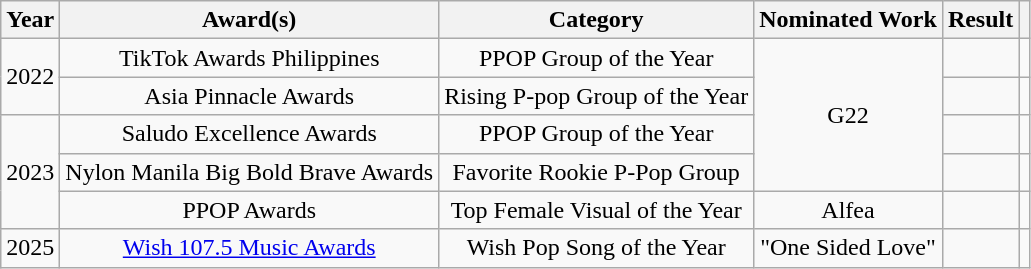<table class="wikitable" style="text-align:center">
<tr>
<th>Year</th>
<th>Award(s)</th>
<th>Category</th>
<th>Nominated Work</th>
<th>Result</th>
<th></th>
</tr>
<tr>
<td rowspan="2">2022</td>
<td>TikTok Awards Philippines</td>
<td>PPOP Group of the Year</td>
<td rowspan="4">G22</td>
<td></td>
<td></td>
</tr>
<tr>
<td>Asia Pinnacle Awards</td>
<td>Rising P-pop Group of the Year</td>
<td></td>
<td></td>
</tr>
<tr>
<td rowspan="3">2023</td>
<td>Saludo Excellence Awards</td>
<td>PPOP Group of the Year</td>
<td></td>
<td></td>
</tr>
<tr>
<td>Nylon Manila Big Bold Brave Awards</td>
<td>Favorite Rookie P-Pop Group</td>
<td></td>
<td></td>
</tr>
<tr>
<td>PPOP Awards</td>
<td>Top Female Visual of the Year</td>
<td>Alfea</td>
<td></td>
<td></td>
</tr>
<tr>
<td>2025</td>
<td><a href='#'>Wish 107.5 Music Awards</a></td>
<td>Wish Pop Song of the Year</td>
<td>"One Sided Love"</td>
<td></td>
<td></td>
</tr>
</table>
